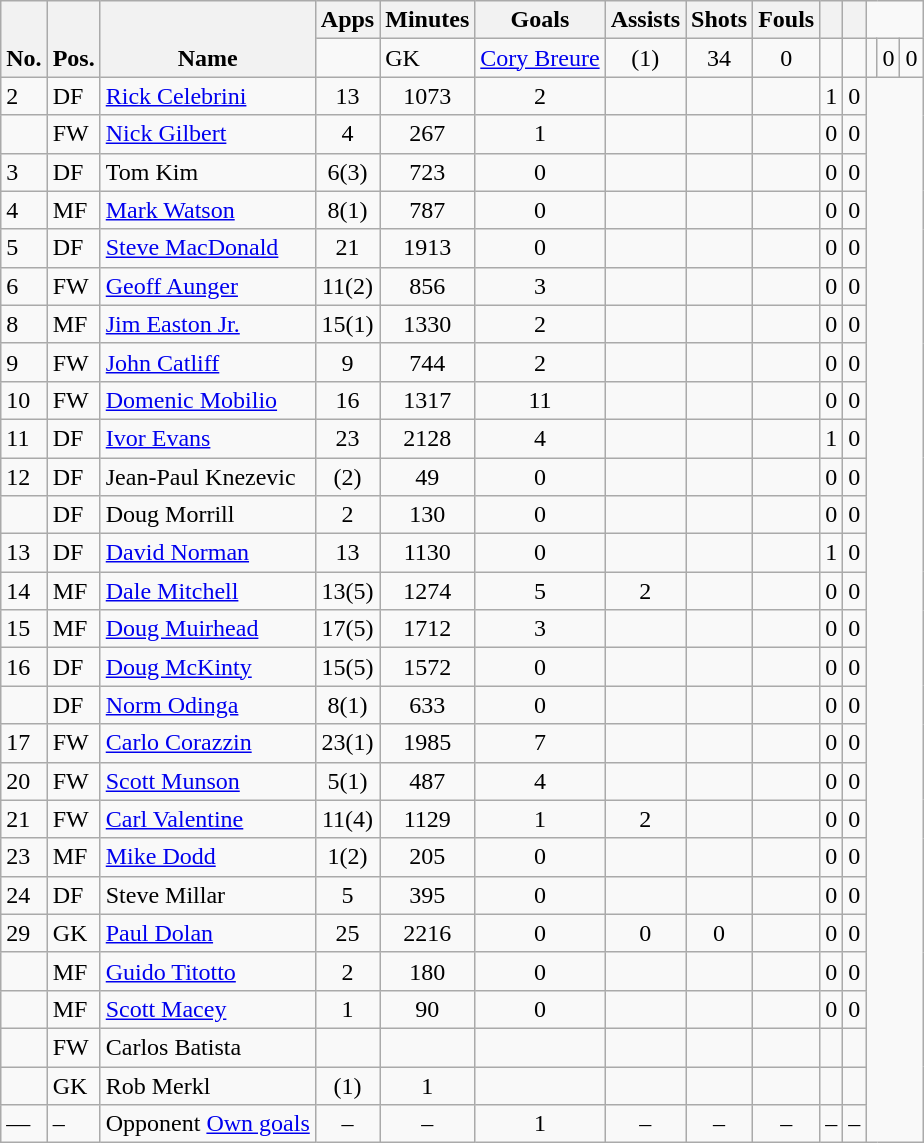<table class="wikitable sortable" border="1" style="text-align:center">
<tr>
<th scope=col rowspan="2" valign="bottom">No.</th>
<th scope=col rowspan="2" valign="bottom" data-sort-type="text">Pos.</th>
<th scope=col  rowspan="2" valign="bottom" data-sort-type="text">Name</th>
<th scope=col>Apps</th>
<th scope=col>Minutes</th>
<th scope=col>Goals</th>
<th scope=col>Assists</th>
<th scope=col>Shots</th>
<th scope=col>Fouls</th>
<th scope=col></th>
<th scope=col></th>
</tr>
<tr>
<td align=left></td>
<td align=left>GK</td>
<td align=left> <a href='#'>Cory Breure</a></td>
<td>(1)</td>
<td>34</td>
<td>0</td>
<td></td>
<td></td>
<td></td>
<td>0</td>
<td>0</td>
</tr>
<tr>
<td align=left>2</td>
<td align=left>DF</td>
<td align=left> <a href='#'>Rick Celebrini</a></td>
<td>13</td>
<td>1073</td>
<td>2</td>
<td></td>
<td></td>
<td></td>
<td>1</td>
<td>0</td>
</tr>
<tr>
<td align=left></td>
<td align=left>FW</td>
<td align=left> <a href='#'>Nick Gilbert</a></td>
<td>4</td>
<td>267</td>
<td>1</td>
<td></td>
<td></td>
<td></td>
<td>0</td>
<td>0</td>
</tr>
<tr>
<td align=left>3</td>
<td align=left>DF</td>
<td align=left> Tom Kim</td>
<td>6(3)</td>
<td>723</td>
<td>0</td>
<td></td>
<td></td>
<td></td>
<td>0</td>
<td>0</td>
</tr>
<tr>
<td align=left>4</td>
<td align=left>MF</td>
<td align=left> <a href='#'>Mark Watson</a></td>
<td>8(1)</td>
<td>787</td>
<td>0</td>
<td></td>
<td></td>
<td></td>
<td>0</td>
<td>0</td>
</tr>
<tr>
<td align=left>5</td>
<td align=left>DF</td>
<td align=left> <a href='#'>Steve MacDonald</a></td>
<td>21</td>
<td>1913</td>
<td>0</td>
<td></td>
<td></td>
<td></td>
<td>0</td>
<td>0</td>
</tr>
<tr>
<td align=left>6</td>
<td align=left>FW</td>
<td align=left> <a href='#'>Geoff Aunger</a></td>
<td>11(2)</td>
<td>856</td>
<td>3</td>
<td></td>
<td></td>
<td></td>
<td>0</td>
<td>0</td>
</tr>
<tr>
<td align=left>8</td>
<td align=left>MF</td>
<td align=left>  <a href='#'>Jim Easton Jr.</a></td>
<td>15(1)</td>
<td>1330</td>
<td>2</td>
<td></td>
<td></td>
<td></td>
<td>0</td>
<td>0</td>
</tr>
<tr>
<td align=left>9</td>
<td align=left>FW</td>
<td align=left> <a href='#'>John Catliff</a></td>
<td>9</td>
<td>744</td>
<td>2</td>
<td></td>
<td></td>
<td></td>
<td>0</td>
<td>0</td>
</tr>
<tr>
<td align=left>10</td>
<td align=left>FW</td>
<td align=left> <a href='#'>Domenic Mobilio</a></td>
<td>16</td>
<td>1317</td>
<td>11</td>
<td></td>
<td></td>
<td></td>
<td>0</td>
<td>0</td>
</tr>
<tr>
<td align=left>11</td>
<td align=left>DF</td>
<td align=left> <a href='#'>Ivor Evans</a></td>
<td>23</td>
<td>2128</td>
<td>4</td>
<td></td>
<td></td>
<td></td>
<td>1</td>
<td>0</td>
</tr>
<tr>
<td align=left>12</td>
<td align=left>DF</td>
<td align=left> Jean-Paul Knezevic</td>
<td>(2)</td>
<td>49</td>
<td>0</td>
<td></td>
<td></td>
<td></td>
<td>0</td>
<td>0</td>
</tr>
<tr>
<td align=left></td>
<td align=left>DF</td>
<td align=left> Doug Morrill</td>
<td>2</td>
<td>130</td>
<td>0</td>
<td></td>
<td></td>
<td></td>
<td>0</td>
<td>0</td>
</tr>
<tr>
<td align=left>13</td>
<td align=left>DF</td>
<td align=left> <a href='#'>David Norman</a></td>
<td>13</td>
<td>1130</td>
<td>0</td>
<td></td>
<td></td>
<td></td>
<td>1</td>
<td>0</td>
</tr>
<tr>
<td align=left>14</td>
<td align=left>MF</td>
<td align=left> <a href='#'>Dale Mitchell</a></td>
<td>13(5)</td>
<td>1274</td>
<td>5</td>
<td>2</td>
<td></td>
<td></td>
<td>0</td>
<td>0</td>
</tr>
<tr>
<td align=left>15</td>
<td align=left>MF</td>
<td align=left> <a href='#'>Doug Muirhead</a></td>
<td>17(5)</td>
<td>1712</td>
<td>3</td>
<td></td>
<td></td>
<td></td>
<td>0</td>
<td>0</td>
</tr>
<tr>
<td align=left>16</td>
<td align=left>DF</td>
<td align=left> <a href='#'>Doug McKinty</a></td>
<td>15(5)</td>
<td>1572</td>
<td>0</td>
<td></td>
<td></td>
<td></td>
<td>0</td>
<td>0</td>
</tr>
<tr>
<td align=left></td>
<td align=left>DF</td>
<td align=left> <a href='#'>Norm Odinga</a></td>
<td>8(1)</td>
<td>633</td>
<td>0</td>
<td></td>
<td></td>
<td></td>
<td>0</td>
<td>0</td>
</tr>
<tr>
<td align=left>17</td>
<td align=left>FW</td>
<td align=left> <a href='#'>Carlo Corazzin</a></td>
<td>23(1)</td>
<td>1985</td>
<td>7</td>
<td></td>
<td></td>
<td></td>
<td>0</td>
<td>0</td>
</tr>
<tr>
<td align=left>20</td>
<td align=left>FW</td>
<td align=left> <a href='#'>Scott Munson</a></td>
<td>5(1)</td>
<td>487</td>
<td>4</td>
<td></td>
<td></td>
<td></td>
<td>0</td>
<td>0</td>
</tr>
<tr>
<td align=left>21</td>
<td align=left>FW</td>
<td align=left> <a href='#'>Carl Valentine</a></td>
<td>11(4)</td>
<td>1129</td>
<td>1</td>
<td>2</td>
<td></td>
<td></td>
<td>0</td>
<td>0</td>
</tr>
<tr>
<td align=left>23</td>
<td align=left>MF</td>
<td align=left> <a href='#'>Mike Dodd</a></td>
<td>1(2)</td>
<td>205</td>
<td>0</td>
<td></td>
<td></td>
<td></td>
<td>0</td>
<td>0</td>
</tr>
<tr>
<td align=left>24</td>
<td align=left>DF</td>
<td align=left> Steve Millar</td>
<td>5</td>
<td>395</td>
<td>0</td>
<td></td>
<td></td>
<td></td>
<td>0</td>
<td>0</td>
</tr>
<tr>
<td align=left>29</td>
<td align=left>GK</td>
<td align=left> <a href='#'>Paul Dolan</a></td>
<td>25</td>
<td>2216</td>
<td>0</td>
<td>0</td>
<td>0</td>
<td></td>
<td>0</td>
<td>0</td>
</tr>
<tr>
<td align=left></td>
<td align=left>MF</td>
<td align=left> <a href='#'>Guido Titotto</a></td>
<td>2</td>
<td>180</td>
<td>0</td>
<td></td>
<td></td>
<td></td>
<td>0</td>
<td>0</td>
</tr>
<tr>
<td align=left></td>
<td align=left>MF</td>
<td align=left> <a href='#'>Scott Macey</a></td>
<td>1</td>
<td>90</td>
<td>0</td>
<td></td>
<td></td>
<td></td>
<td>0</td>
<td>0</td>
</tr>
<tr>
<td align=left></td>
<td align=left>FW</td>
<td align=left> Carlos Batista</td>
<td></td>
<td></td>
<td></td>
<td></td>
<td></td>
<td></td>
<td></td>
<td></td>
</tr>
<tr>
<td align=left></td>
<td align=left>GK</td>
<td align=left> Rob Merkl</td>
<td>(1)</td>
<td>1</td>
<td></td>
<td></td>
<td></td>
<td></td>
<td></td>
<td></td>
</tr>
<tr>
<td align=left>—</td>
<td align=left>–</td>
<td align=left>Opponent <a href='#'>Own goals</a></td>
<td>–</td>
<td>–</td>
<td>1</td>
<td>–</td>
<td>–</td>
<td>–</td>
<td>–</td>
<td>–</td>
</tr>
</table>
